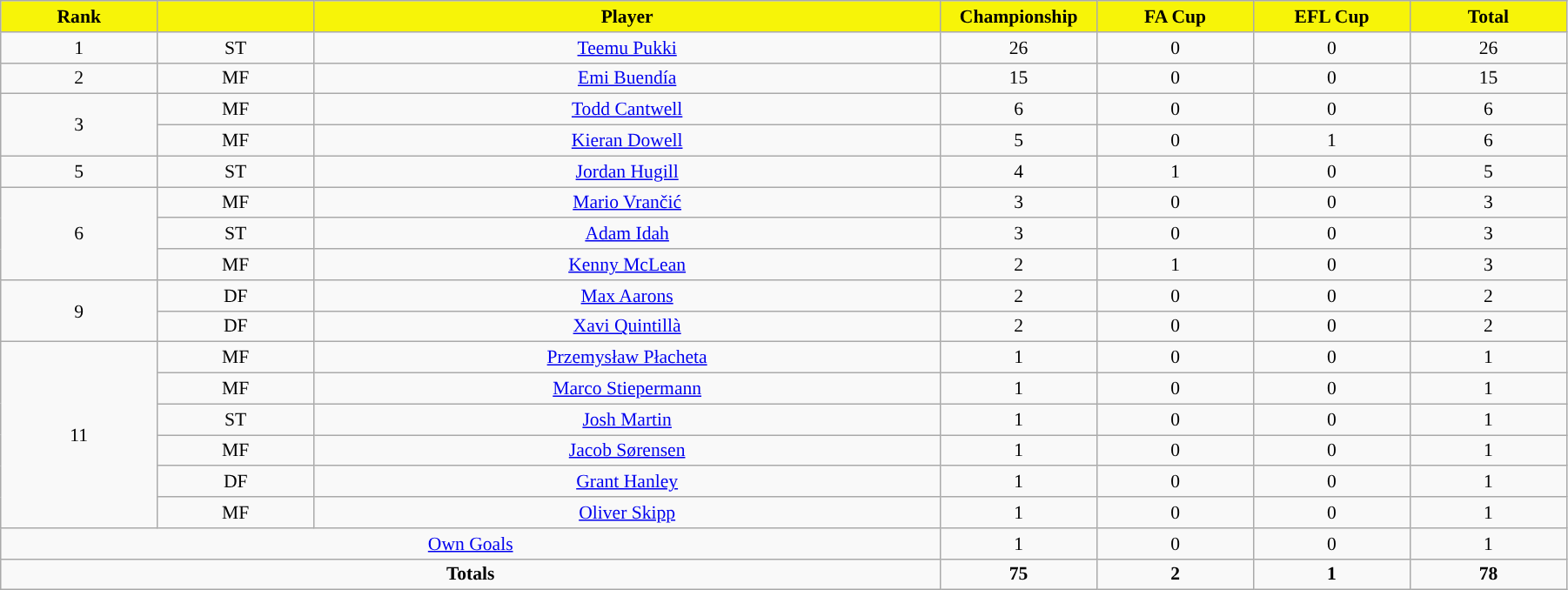<table class="wikitable"  style="text-align:center; font-size:90%; width:95%;">
<tr>
<th style="background:#F7F408; color:#000000;  width:10%;">Rank</th>
<th style="background:#F7F408; color:#000000;  width:10%;"></th>
<th style="background:#F7F408; color:#000000; ">Player</th>
<th style="background:#F7F408; color:#000000;  width:10%;">Championship</th>
<th style="background:#F7F408; color:#000000;  width:10%;”">FA Cup</th>
<th style="background:#F7F408; color:#000000;  width:10%;">EFL Cup</th>
<th style="background:#F7F408; color:#000000;  width:10%;">Total</th>
</tr>
<tr>
<td>1</td>
<td>ST</td>
<td><a href='#'>Teemu Pukki</a></td>
<td>26</td>
<td>0</td>
<td>0</td>
<td>26</td>
</tr>
<tr>
<td>2</td>
<td>MF</td>
<td><a href='#'>Emi Buendía</a></td>
<td>15</td>
<td>0</td>
<td>0</td>
<td>15</td>
</tr>
<tr>
<td rowspan=2>3</td>
<td>MF</td>
<td><a href='#'>Todd Cantwell</a></td>
<td>6</td>
<td>0</td>
<td>0</td>
<td>6</td>
</tr>
<tr>
<td>MF</td>
<td><a href='#'>Kieran Dowell</a></td>
<td>5</td>
<td>0</td>
<td>1</td>
<td>6</td>
</tr>
<tr>
<td>5</td>
<td>ST</td>
<td><a href='#'>Jordan Hugill</a></td>
<td>4</td>
<td>1</td>
<td>0</td>
<td>5</td>
</tr>
<tr>
<td rowspan=3>6</td>
<td>MF</td>
<td><a href='#'>Mario Vrančić</a></td>
<td>3</td>
<td>0</td>
<td>0</td>
<td>3</td>
</tr>
<tr>
<td>ST</td>
<td><a href='#'>Adam Idah</a></td>
<td>3</td>
<td>0</td>
<td>0</td>
<td>3</td>
</tr>
<tr>
<td>MF</td>
<td><a href='#'>Kenny McLean</a></td>
<td>2</td>
<td>1</td>
<td>0</td>
<td>3</td>
</tr>
<tr>
<td rowspan=2>9</td>
<td>DF</td>
<td><a href='#'>Max Aarons</a></td>
<td>2</td>
<td>0</td>
<td>0</td>
<td>2</td>
</tr>
<tr>
<td>DF</td>
<td><a href='#'>Xavi Quintillà</a></td>
<td>2</td>
<td>0</td>
<td>0</td>
<td>2</td>
</tr>
<tr>
<td rowspan=6>11</td>
<td>MF</td>
<td><a href='#'>Przemysław Płacheta</a></td>
<td>1</td>
<td>0</td>
<td>0</td>
<td>1</td>
</tr>
<tr>
<td>MF</td>
<td><a href='#'>Marco Stiepermann</a></td>
<td>1</td>
<td>0</td>
<td>0</td>
<td>1</td>
</tr>
<tr>
<td>ST</td>
<td><a href='#'>Josh Martin</a></td>
<td>1</td>
<td>0</td>
<td>0</td>
<td>1</td>
</tr>
<tr>
<td>MF</td>
<td><a href='#'>Jacob Sørensen</a></td>
<td>1</td>
<td>0</td>
<td>0</td>
<td>1</td>
</tr>
<tr>
<td>DF</td>
<td><a href='#'>Grant Hanley</a></td>
<td>1</td>
<td>0</td>
<td>0</td>
<td>1</td>
</tr>
<tr>
<td>MF</td>
<td><a href='#'>Oliver Skipp</a></td>
<td>1</td>
<td>0</td>
<td>0</td>
<td>1</td>
</tr>
<tr>
<td colspan="3"><a href='#'>Own Goals</a></td>
<td>1</td>
<td>0</td>
<td>0</td>
<td>1</td>
</tr>
<tr>
<td colspan="3" style="text-align:center;"><strong>Totals</strong></td>
<td><strong>75</strong></td>
<td><strong>2</strong></td>
<td><strong>1</strong></td>
<td><strong>78</strong></td>
</tr>
</table>
